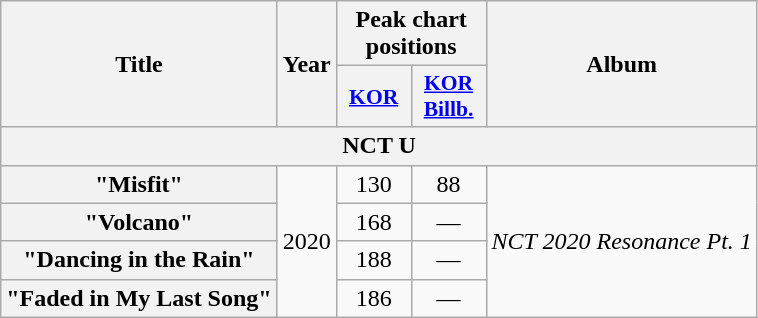<table class="wikitable plainrowheaders" style="text-align:center;">
<tr>
<th scope="col" rowspan="2">Title</th>
<th scope="col" rowspan="2">Year</th>
<th scope="col" colspan="2">Peak chart positions</th>
<th scope="col" rowspan="2">Album</th>
</tr>
<tr>
<th scope="col" style="width:3em;font-size:90%;"><a href='#'>KOR</a><br></th>
<th scope="col" style="width:3em;font-size:90%;"><a href='#'>KOR<br>Billb.</a><br></th>
</tr>
<tr>
<th colspan="6">NCT U</th>
</tr>
<tr>
<th scope="row">"Misfit"</th>
<td rowspan="4">2020</td>
<td>130</td>
<td>88</td>
<td rowspan="4"><em>NCT 2020 Resonance Pt. 1</em></td>
</tr>
<tr>
<th scope="row">"Volcano"</th>
<td>168</td>
<td>—</td>
</tr>
<tr>
<th scope="row">"Dancing in the Rain"</th>
<td>188</td>
<td>—</td>
</tr>
<tr>
<th scope="row">"Faded in My Last Song"</th>
<td>186</td>
<td>—</td>
</tr>
</table>
